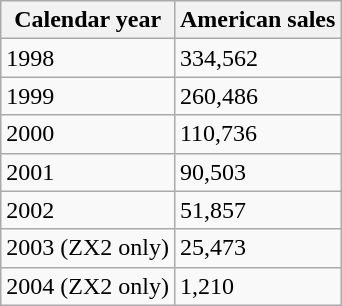<table class="wikitable">
<tr>
<th>Calendar year</th>
<th>American sales</th>
</tr>
<tr>
<td>1998</td>
<td>334,562</td>
</tr>
<tr>
<td>1999</td>
<td>260,486</td>
</tr>
<tr>
<td>2000</td>
<td>110,736</td>
</tr>
<tr>
<td>2001</td>
<td>90,503</td>
</tr>
<tr>
<td>2002</td>
<td>51,857</td>
</tr>
<tr>
<td>2003 (ZX2 only)</td>
<td>25,473</td>
</tr>
<tr>
<td>2004 (ZX2 only)</td>
<td>1,210</td>
</tr>
</table>
